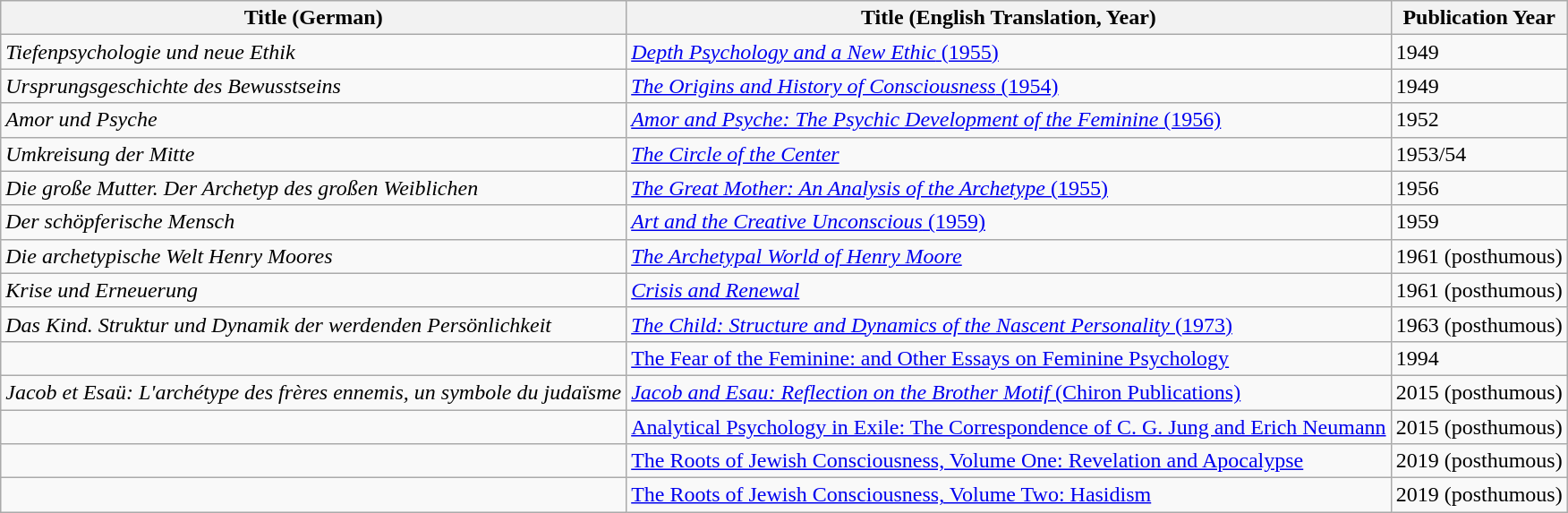<table class="wikitable">
<tr>
<th>Title (German)</th>
<th>Title (English Translation, Year)</th>
<th>Publication Year</th>
</tr>
<tr>
<td><em>Tiefenpsychologie und neue Ethik</em></td>
<td><a href='#'><em>Depth Psychology and a New Ethic</em> (1955)</a></td>
<td>1949</td>
</tr>
<tr>
<td><em>Ursprungsgeschichte des Bewusstseins</em></td>
<td><a href='#'><em>The Origins and History of Consciousness</em> (1954)</a></td>
<td>1949</td>
</tr>
<tr>
<td><em>Amor und Psyche</em></td>
<td><a href='#'><em>Amor and Psyche: The Psychic Development of the Feminine</em> (1956)</a></td>
<td>1952</td>
</tr>
<tr>
<td><em>Umkreisung der Mitte</em></td>
<td><em><a href='#'>The Circle of the Center</a></em></td>
<td>1953/54</td>
</tr>
<tr>
<td><em>Die große Mutter. Der Archetyp des großen Weiblichen</em></td>
<td><a href='#'><em>The Great Mother: An Analysis of the Archetype</em> (1955)</a></td>
<td>1956</td>
</tr>
<tr>
<td><em>Der schöpferische Mensch</em></td>
<td><a href='#'><em>Art and the Creative Unconscious</em> (1959)</a></td>
<td>1959</td>
</tr>
<tr>
<td><em>Die archetypische Welt Henry Moores</em></td>
<td><em><a href='#'>The Archetypal World of Henry Moore</a></em></td>
<td>1961 (posthumous)</td>
</tr>
<tr>
<td><em>Krise und Erneuerung</em></td>
<td><em><a href='#'>Crisis and Renewal</a></em></td>
<td>1961 (posthumous)</td>
</tr>
<tr>
<td><em>Das Kind. Struktur und Dynamik der werdenden Persönlichkeit</em></td>
<td><a href='#'><em>The Child: Structure and Dynamics of the Nascent Personality</em> (1973)</a></td>
<td>1963 (posthumous)</td>
</tr>
<tr>
<td></td>
<td><a href='#'>The Fear of the Feminine: and Other Essays on Feminine Psychology</a></td>
<td>1994</td>
</tr>
<tr>
<td><em>Jacob et Esaü: L'archétype des frères ennemis, un symbole du judaïsme</em></td>
<td><a href='#'><em>Jacob and Esau: Reflection on the Brother Motif</em> (Chiron Publications)</a></td>
<td>2015 (posthumous)</td>
</tr>
<tr>
<td></td>
<td><a href='#'>Analytical Psychology in Exile: The Correspondence of C. G. Jung and Erich Neumann</a></td>
<td>2015 (posthumous)</td>
</tr>
<tr>
<td></td>
<td><a href='#'>The Roots of Jewish Consciousness, Volume One: Revelation and Apocalypse</a></td>
<td>2019 (posthumous)</td>
</tr>
<tr>
<td></td>
<td><a href='#'>The Roots of Jewish Consciousness, Volume Two: Hasidism</a></td>
<td>2019 (posthumous)</td>
</tr>
</table>
